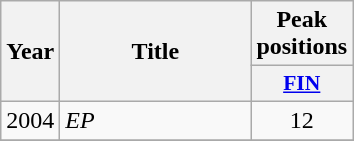<table class="wikitable">
<tr>
<th align="center" rowspan="2" width="10">Year</th>
<th align="center" rowspan="2" width="120">Title</th>
<th align="center" colspan="1" width="20">Peak positions</th>
</tr>
<tr>
<th scope="col" style="width:3em;font-size:90%;"><a href='#'>FIN</a><br></th>
</tr>
<tr>
<td style="text-align:center;">2004</td>
<td><em>EP</em></td>
<td style="text-align:center;">12</td>
</tr>
<tr>
</tr>
</table>
